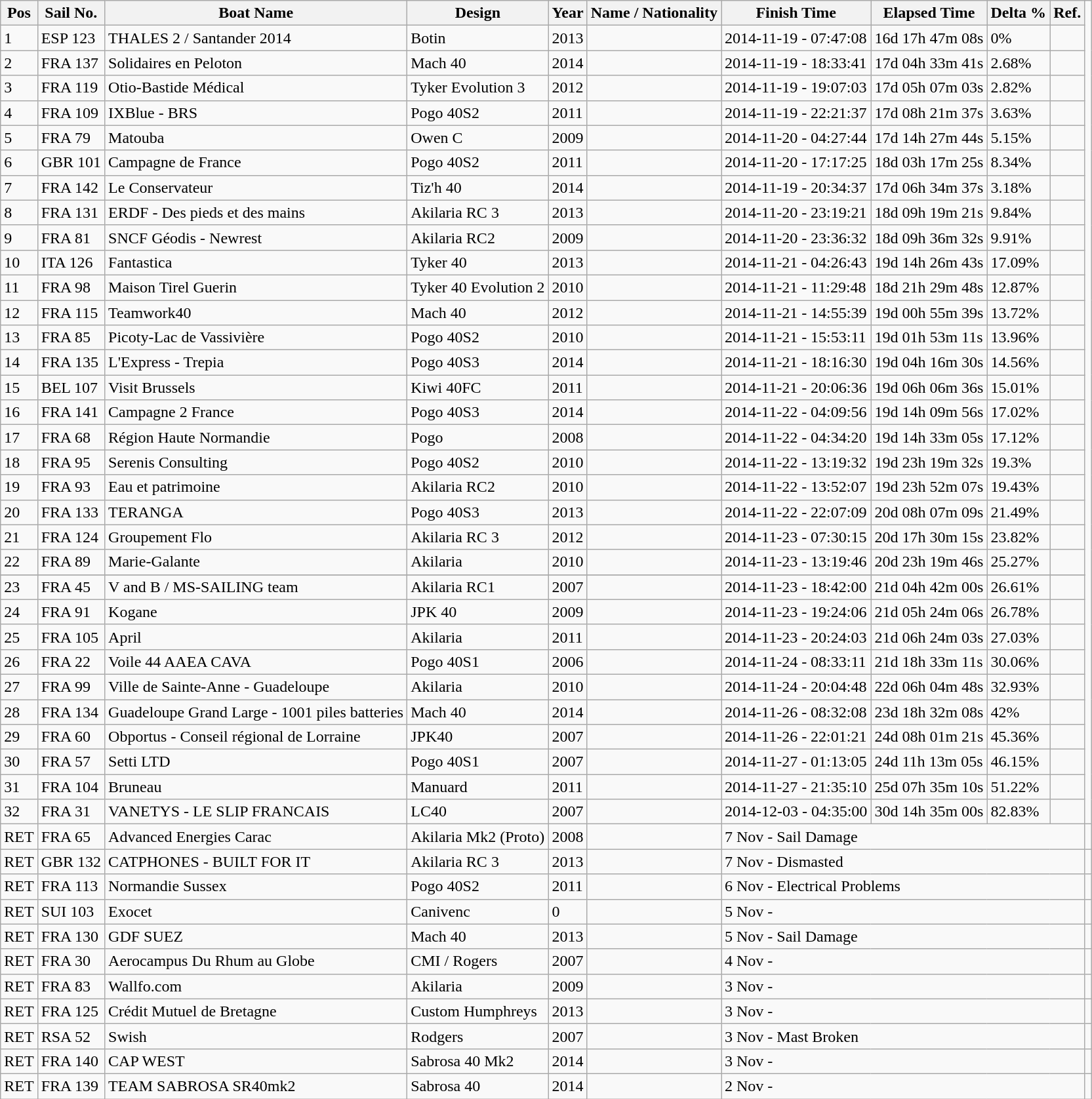<table class="wikitable">
<tr>
<th>Pos</th>
<th>Sail No.</th>
<th>Boat Name</th>
<th>Design</th>
<th>Year</th>
<th>Name / Nationality</th>
<th>Finish Time</th>
<th>Elapsed Time</th>
<th>Delta %</th>
<th>Ref.</th>
</tr>
<tr>
<td>1</td>
<td>ESP 123</td>
<td>THALES 2 / Santander 2014</td>
<td>Botin</td>
<td>2013</td>
<td></td>
<td>2014-11-19 - 07:47:08</td>
<td>16d 17h 47m 08s</td>
<td>0%</td>
<td></td>
</tr>
<tr>
<td>2</td>
<td>FRA 137</td>
<td>Solidaires en Peloton</td>
<td>Mach 40</td>
<td>2014</td>
<td></td>
<td>2014-11-19 - 18:33:41</td>
<td>17d 04h 33m 41s</td>
<td>2.68%</td>
<td></td>
</tr>
<tr>
<td>3</td>
<td>FRA 119</td>
<td>Otio-Bastide Médical</td>
<td>Tyker Evolution 3</td>
<td>2012</td>
<td></td>
<td>2014-11-19 - 19:07:03</td>
<td>17d 05h 07m 03s</td>
<td>2.82%</td>
<td></td>
</tr>
<tr>
<td>4</td>
<td>FRA 109</td>
<td>IXBlue - BRS</td>
<td>Pogo 40S2</td>
<td>2011</td>
<td></td>
<td>2014-11-19 - 22:21:37</td>
<td>17d 08h 21m 37s</td>
<td>3.63%</td>
<td></td>
</tr>
<tr>
<td>5</td>
<td>FRA 79</td>
<td>Matouba</td>
<td>Owen C</td>
<td>2009</td>
<td></td>
<td>2014-11-20 - 04:27:44</td>
<td>17d 14h 27m 44s</td>
<td>5.15%</td>
<td></td>
</tr>
<tr>
<td>6</td>
<td>GBR 101</td>
<td>Campagne de France</td>
<td>Pogo 40S2</td>
<td>2011</td>
<td></td>
<td>2014-11-20 - 17:17:25</td>
<td>18d 03h 17m 25s</td>
<td>8.34%</td>
<td></td>
</tr>
<tr>
<td>7</td>
<td>FRA 142</td>
<td>Le Conservateur</td>
<td>Tiz'h 40</td>
<td>2014</td>
<td></td>
<td>2014-11-19 - 20:34:37</td>
<td>17d 06h 34m 37s</td>
<td>3.18%</td>
<td></td>
</tr>
<tr>
<td>8</td>
<td>FRA 131</td>
<td>ERDF - Des pieds et des mains</td>
<td>Akilaria RC 3</td>
<td>2013</td>
<td></td>
<td>2014-11-20 - 23:19:21</td>
<td>18d 09h 19m 21s</td>
<td>9.84%</td>
<td></td>
</tr>
<tr>
<td>9</td>
<td>FRA 81</td>
<td>SNCF Géodis - Newrest</td>
<td>Akilaria RC2</td>
<td>2009</td>
<td></td>
<td>2014-11-20 - 23:36:32</td>
<td>18d 09h 36m 32s</td>
<td>9.91%</td>
<td></td>
</tr>
<tr>
<td>10</td>
<td>ITA 126</td>
<td>Fantastica</td>
<td>Tyker 40</td>
<td>2013</td>
<td></td>
<td>2014-11-21 - 04:26:43</td>
<td>19d 14h 26m 43s</td>
<td>17.09%</td>
<td></td>
</tr>
<tr>
<td>11</td>
<td>FRA 98</td>
<td>Maison Tirel Guerin</td>
<td>Tyker 40 Evolution 2</td>
<td>2010</td>
<td></td>
<td>2014-11-21 - 11:29:48</td>
<td>18d 21h 29m 48s</td>
<td>12.87%</td>
<td></td>
</tr>
<tr>
<td>12</td>
<td>FRA 115</td>
<td>Teamwork40</td>
<td>Mach 40</td>
<td>2012</td>
<td></td>
<td>2014-11-21 - 14:55:39</td>
<td>19d 00h 55m 39s</td>
<td>13.72%</td>
<td></td>
</tr>
<tr>
<td>13</td>
<td>FRA 85</td>
<td>Picoty-Lac de Vassivière</td>
<td>Pogo 40S2</td>
<td>2010</td>
<td></td>
<td>2014-11-21 - 15:53:11</td>
<td>19d 01h 53m 11s</td>
<td>13.96%</td>
<td></td>
</tr>
<tr>
<td>14</td>
<td>FRA 135</td>
<td>L'Express - Trepia</td>
<td>Pogo 40S3</td>
<td>2014</td>
<td></td>
<td>2014-11-21 - 18:16:30</td>
<td>19d 04h 16m 30s</td>
<td>14.56%</td>
<td></td>
</tr>
<tr>
<td>15</td>
<td>BEL 107</td>
<td>Visit Brussels</td>
<td>Kiwi 40FC</td>
<td>2011</td>
<td></td>
<td>2014-11-21 - 20:06:36</td>
<td>19d 06h 06m 36s</td>
<td>15.01%</td>
<td></td>
</tr>
<tr>
<td>16</td>
<td>FRA 141</td>
<td>Campagne 2 France</td>
<td>Pogo 40S3</td>
<td>2014</td>
<td></td>
<td>2014-11-22 - 04:09:56</td>
<td>19d 14h 09m 56s</td>
<td>17.02%</td>
<td></td>
</tr>
<tr>
<td>17</td>
<td>FRA 68</td>
<td>Région Haute Normandie</td>
<td>Pogo</td>
<td>2008</td>
<td></td>
<td>2014-11-22 - 04:34:20</td>
<td>19d 14h 33m 05s</td>
<td>17.12%</td>
<td></td>
</tr>
<tr>
<td>18</td>
<td>FRA 95</td>
<td>Serenis Consulting</td>
<td>Pogo 40S2</td>
<td>2010</td>
<td></td>
<td>2014-11-22 - 13:19:32</td>
<td>19d 23h 19m 32s</td>
<td>19.3%</td>
<td></td>
</tr>
<tr>
<td>19</td>
<td>FRA 93</td>
<td>Eau et patrimoine</td>
<td>Akilaria RC2</td>
<td>2010</td>
<td></td>
<td>2014-11-22 - 13:52:07</td>
<td>19d 23h 52m 07s</td>
<td>19.43%</td>
<td></td>
</tr>
<tr>
<td>20</td>
<td>FRA 133</td>
<td>TERANGA</td>
<td>Pogo 40S3</td>
<td>2013</td>
<td></td>
<td>2014-11-22 - 22:07:09</td>
<td>20d 08h 07m 09s</td>
<td>21.49%</td>
<td></td>
</tr>
<tr>
<td>21</td>
<td>FRA 124</td>
<td>Groupement Flo</td>
<td>Akilaria RC 3</td>
<td>2012</td>
<td></td>
<td>2014-11-23 - 07:30:15</td>
<td>20d 17h 30m 15s</td>
<td>23.82%</td>
<td></td>
</tr>
<tr>
<td>22</td>
<td>FRA 89</td>
<td>Marie-Galante</td>
<td>Akilaria</td>
<td>2010</td>
<td></td>
<td>2014-11-23 - 13:19:46</td>
<td>20d 23h 19m 46s</td>
<td>25.27%</td>
<td></td>
</tr>
<tr>
</tr>
<tr>
<td>23</td>
<td>FRA 45</td>
<td>V and B / MS-SAILING team</td>
<td>Akilaria RC1</td>
<td>2007</td>
<td></td>
<td>2014-11-23 - 18:42:00</td>
<td>21d 04h 42m 00s</td>
<td>26.61%</td>
<td></td>
</tr>
<tr>
<td>24</td>
<td>FRA 91</td>
<td>Kogane</td>
<td>JPK 40</td>
<td>2009</td>
<td></td>
<td>2014-11-23 - 19:24:06</td>
<td>21d 05h 24m 06s</td>
<td>26.78%</td>
<td></td>
</tr>
<tr>
<td>25</td>
<td>FRA 105</td>
<td>April</td>
<td>Akilaria</td>
<td>2011</td>
<td></td>
<td>2014-11-23 - 20:24:03</td>
<td>21d 06h 24m 03s</td>
<td>27.03%</td>
<td></td>
</tr>
<tr>
<td>26</td>
<td>FRA 22</td>
<td>Voile 44 AAEA CAVA</td>
<td>Pogo 40S1</td>
<td>2006</td>
<td></td>
<td>2014-11-24 - 08:33:11</td>
<td>21d 18h 33m 11s</td>
<td>30.06%</td>
<td></td>
</tr>
<tr>
<td>27</td>
<td>FRA 99</td>
<td>Ville de Sainte-Anne - Guadeloupe</td>
<td>Akilaria</td>
<td>2010</td>
<td></td>
<td>2014-11-24 - 20:04:48</td>
<td>22d 06h 04m 48s</td>
<td>32.93%</td>
<td></td>
</tr>
<tr>
<td>28</td>
<td>FRA 134</td>
<td>Guadeloupe Grand Large - 1001 piles batteries</td>
<td>Mach 40</td>
<td>2014</td>
<td></td>
<td>2014-11-26 - 08:32:08</td>
<td>23d 18h 32m 08s</td>
<td>42%</td>
<td></td>
</tr>
<tr>
<td>29</td>
<td>FRA 60</td>
<td>Obportus - Conseil régional de Lorraine</td>
<td>JPK40</td>
<td>2007</td>
<td></td>
<td>2014-11-26 - 22:01:21</td>
<td>24d 08h 01m 21s</td>
<td>45.36%</td>
<td></td>
</tr>
<tr>
<td>30</td>
<td>FRA 57</td>
<td>Setti LTD</td>
<td>Pogo 40S1</td>
<td>2007</td>
<td></td>
<td>2014-11-27 - 01:13:05</td>
<td>24d 11h 13m 05s</td>
<td>46.15%</td>
<td></td>
</tr>
<tr>
<td>31</td>
<td>FRA 104</td>
<td>Bruneau</td>
<td>Manuard</td>
<td>2011</td>
<td></td>
<td>2014-11-27 - 21:35:10</td>
<td>25d 07h 35m 10s</td>
<td>51.22%</td>
<td></td>
</tr>
<tr>
<td>32</td>
<td>FRA 31</td>
<td>VANETYS - LE SLIP FRANCAIS</td>
<td>LC40</td>
<td>2007</td>
<td></td>
<td>2014-12-03 - 04:35:00</td>
<td>30d 14h 35m 00s</td>
<td>82.83%</td>
<td></td>
</tr>
<tr>
<td>RET</td>
<td>FRA 65</td>
<td>Advanced Energies Carac</td>
<td>Akilaria Mk2 (Proto)</td>
<td>2008</td>
<td></td>
<td colspan=5>7 Nov - Sail Damage</td>
<td></td>
</tr>
<tr>
<td>RET</td>
<td>GBR 132</td>
<td>CATPHONES - BUILT FOR IT</td>
<td>Akilaria RC 3</td>
<td>2013</td>
<td></td>
<td colspan=5>7 Nov - Dismasted</td>
<td></td>
</tr>
<tr>
<td>RET</td>
<td>FRA 113</td>
<td>Normandie Sussex</td>
<td>Pogo 40S2</td>
<td>2011</td>
<td></td>
<td colspan=5>6 Nov - Electrical Problems</td>
<td></td>
</tr>
<tr>
<td>RET</td>
<td>SUI 103</td>
<td>Exocet</td>
<td>Canivenc</td>
<td>0</td>
<td></td>
<td colspan=5>5 Nov -</td>
<td></td>
</tr>
<tr>
<td>RET</td>
<td>FRA 130</td>
<td>GDF SUEZ</td>
<td>Mach 40</td>
<td>2013</td>
<td></td>
<td colspan=5>5 Nov - Sail Damage</td>
<td></td>
</tr>
<tr>
<td>RET</td>
<td>FRA 30</td>
<td>Aerocampus Du Rhum au Globe</td>
<td>CMI / Rogers</td>
<td>2007</td>
<td></td>
<td colspan=5>4 Nov -</td>
<td></td>
</tr>
<tr>
<td>RET</td>
<td>FRA 83</td>
<td>Wallfo.com</td>
<td>Akilaria</td>
<td>2009</td>
<td></td>
<td colspan=5>3 Nov -</td>
<td></td>
</tr>
<tr>
<td>RET</td>
<td>FRA 125</td>
<td>Crédit Mutuel de Bretagne</td>
<td>Custom Humphreys</td>
<td>2013</td>
<td></td>
<td colspan=5>3 Nov -</td>
<td></td>
</tr>
<tr>
<td>RET</td>
<td>RSA 52</td>
<td>Swish</td>
<td>Rodgers</td>
<td>2007</td>
<td></td>
<td colspan=5>3 Nov - Mast Broken</td>
<td></td>
</tr>
<tr>
<td>RET</td>
<td>FRA 140</td>
<td>CAP WEST</td>
<td>Sabrosa 40 Mk2</td>
<td>2014</td>
<td></td>
<td colspan=5>3 Nov -</td>
<td></td>
</tr>
<tr>
<td>RET</td>
<td>FRA 139</td>
<td>TEAM SABROSA SR40mk2</td>
<td>Sabrosa 40</td>
<td>2014</td>
<td></td>
<td colspan=5>2 Nov -</td>
<td></td>
</tr>
</table>
